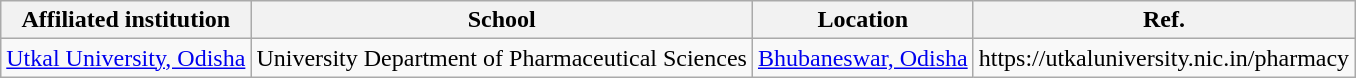<table class="wikitable sortable">
<tr>
<th>Affiliated institution</th>
<th>School</th>
<th>Location</th>
<th>Ref.</th>
</tr>
<tr>
<td><a href='#'>Utkal University, Odisha</a></td>
<td> University Department of Pharmaceutical Sciences</td>
<td><a href='#'>Bhubaneswar, Odisha</a></td>
<td>https://utkaluniversity.nic.in/pharmacy</td>
</tr>
</table>
